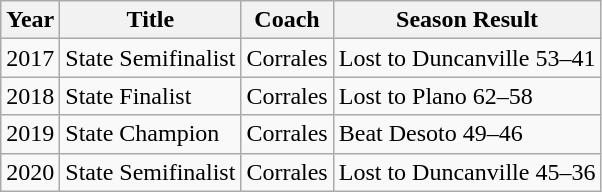<table class="wikitable">
<tr>
<th>Year</th>
<th>Title</th>
<th>Coach</th>
<th>Season Result</th>
</tr>
<tr>
<td>2017</td>
<td>State Semifinalist</td>
<td>Corrales</td>
<td>Lost to Duncanville 53–41</td>
</tr>
<tr>
<td>2018</td>
<td>State Finalist</td>
<td>Corrales</td>
<td>Lost to Plano 62–58</td>
</tr>
<tr>
<td>2019</td>
<td>State Champion</td>
<td>Corrales</td>
<td>Beat Desoto 49–46</td>
</tr>
<tr>
<td>2020</td>
<td>State Semifinalist</td>
<td>Corrales</td>
<td>Lost to Duncanville 45–36</td>
</tr>
</table>
